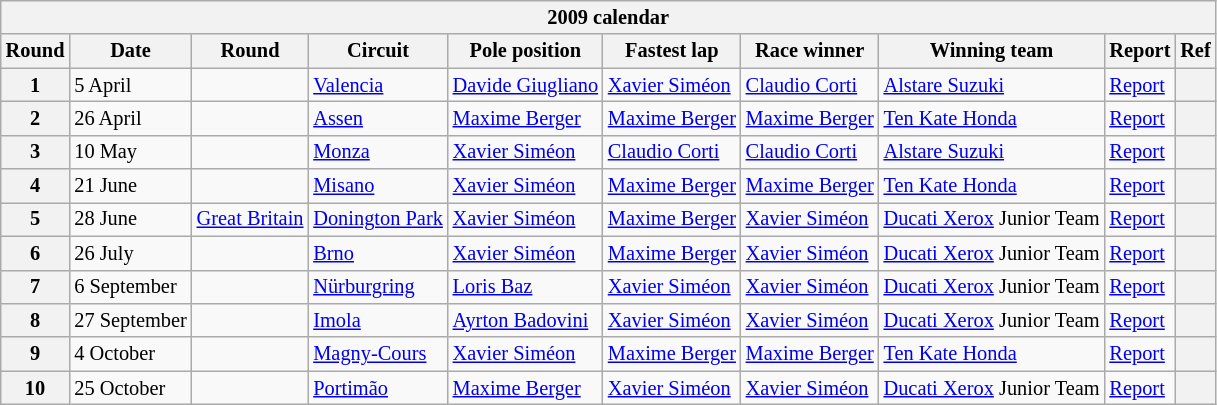<table class="wikitable" style="font-size: 85%; text-align: left">
<tr>
<th colspan=10>2009 calendar</th>
</tr>
<tr>
<th>Round</th>
<th>Date</th>
<th>Round</th>
<th>Circuit</th>
<th>Pole position</th>
<th>Fastest lap</th>
<th>Race winner</th>
<th>Winning team</th>
<th>Report</th>
<th>Ref</th>
</tr>
<tr>
<th>1</th>
<td>5 April</td>
<td></td>
<td><a href='#'>Valencia</a></td>
<td> <a href='#'>Davide Giugliano</a></td>
<td> <a href='#'>Xavier Siméon</a></td>
<td> <a href='#'>Claudio Corti</a></td>
<td><a href='#'>Alstare Suzuki</a></td>
<td><a href='#'>Report</a></td>
<th></th>
</tr>
<tr>
<th>2</th>
<td>26 April</td>
<td></td>
<td><a href='#'>Assen</a></td>
<td> <a href='#'>Maxime Berger</a></td>
<td> <a href='#'>Maxime Berger</a></td>
<td> <a href='#'>Maxime Berger</a></td>
<td><a href='#'>Ten Kate Honda</a></td>
<td><a href='#'>Report</a></td>
<th></th>
</tr>
<tr>
<th>3</th>
<td>10 May</td>
<td></td>
<td><a href='#'>Monza</a></td>
<td> <a href='#'>Xavier Siméon</a></td>
<td> <a href='#'>Claudio Corti</a></td>
<td> <a href='#'>Claudio Corti</a></td>
<td><a href='#'>Alstare Suzuki</a></td>
<td><a href='#'>Report</a></td>
<th></th>
</tr>
<tr>
<th>4</th>
<td>21 June</td>
<td></td>
<td><a href='#'>Misano</a></td>
<td> <a href='#'>Xavier Siméon</a></td>
<td> <a href='#'>Maxime Berger</a></td>
<td> <a href='#'>Maxime Berger</a></td>
<td><a href='#'>Ten Kate Honda</a></td>
<td><a href='#'>Report</a></td>
<th></th>
</tr>
<tr>
<th>5</th>
<td>28 June</td>
<td> <a href='#'>Great Britain</a></td>
<td><a href='#'>Donington Park</a></td>
<td> <a href='#'>Xavier Siméon</a></td>
<td> <a href='#'>Maxime Berger</a></td>
<td> <a href='#'>Xavier Siméon</a></td>
<td><a href='#'>Ducati Xerox</a> Junior Team</td>
<td><a href='#'>Report</a></td>
<th></th>
</tr>
<tr>
<th>6</th>
<td>26 July</td>
<td></td>
<td><a href='#'>Brno</a></td>
<td> <a href='#'>Xavier Siméon</a></td>
<td> <a href='#'>Maxime Berger</a></td>
<td> <a href='#'>Xavier Siméon</a></td>
<td><a href='#'>Ducati Xerox</a> Junior Team</td>
<td><a href='#'>Report</a></td>
<th></th>
</tr>
<tr>
<th>7</th>
<td>6 September</td>
<td></td>
<td><a href='#'>Nürburgring</a></td>
<td> <a href='#'>Loris Baz</a></td>
<td> <a href='#'>Xavier Siméon</a></td>
<td> <a href='#'>Xavier Siméon</a></td>
<td><a href='#'>Ducati Xerox</a> Junior Team</td>
<td><a href='#'>Report</a></td>
<th></th>
</tr>
<tr>
<th>8</th>
<td>27 September</td>
<td></td>
<td><a href='#'>Imola</a></td>
<td> <a href='#'>Ayrton Badovini</a></td>
<td> <a href='#'>Xavier Siméon</a></td>
<td> <a href='#'>Xavier Siméon</a></td>
<td><a href='#'>Ducati Xerox</a> Junior Team</td>
<td><a href='#'>Report</a></td>
<th></th>
</tr>
<tr>
<th>9</th>
<td>4 October</td>
<td></td>
<td><a href='#'>Magny-Cours</a></td>
<td> <a href='#'>Xavier Siméon</a></td>
<td> <a href='#'>Maxime Berger</a></td>
<td> <a href='#'>Maxime Berger</a></td>
<td><a href='#'>Ten Kate Honda</a></td>
<td><a href='#'>Report</a></td>
<th></th>
</tr>
<tr>
<th>10</th>
<td>25 October</td>
<td></td>
<td><a href='#'>Portimão</a></td>
<td> <a href='#'>Maxime Berger</a></td>
<td> <a href='#'>Xavier Siméon</a></td>
<td> <a href='#'>Xavier Siméon</a></td>
<td><a href='#'>Ducati Xerox</a> Junior Team</td>
<td><a href='#'>Report</a></td>
<th></th>
</tr>
</table>
